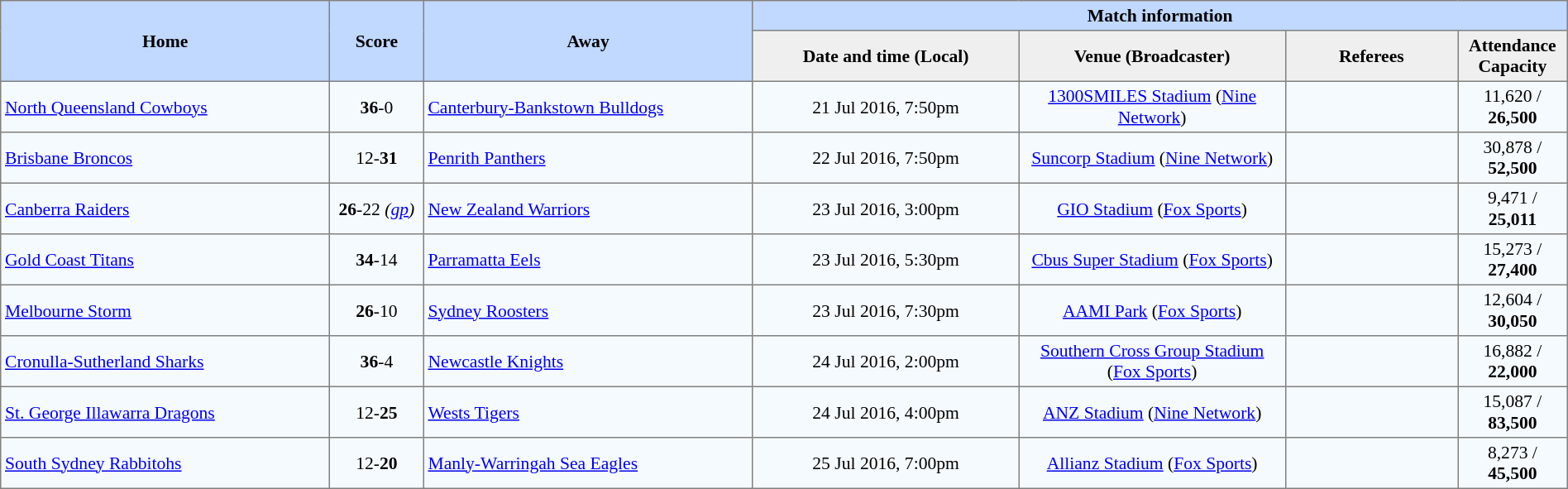<table border="1" cellpadding="3" cellspacing="0" style="border-collapse:collapse; font-size:90%; width:100%;">
<tr style="background:#c1d8ff;">
<th rowspan="2" style="width:21%;">Home</th>
<th rowspan="2" style="width:6%;">Score</th>
<th rowspan="2" style="width:21%;">Away</th>
<th colspan=6>Match information</th>
</tr>
<tr style="background:#efefef;">
<th width=17%>Date and time (Local)</th>
<th width="17%">Venue (Broadcaster)</th>
<th width=11%>Referees</th>
<th width=7%>Attendance <strong>Capacity</strong></th>
</tr>
<tr style="text-align:center; background:#f5faff;">
<td align="left"> <a href='#'>North Queensland Cowboys</a></td>
<td><strong>36</strong>-0</td>
<td align="left"> <a href='#'>Canterbury-Bankstown Bulldogs</a></td>
<td>21 Jul 2016, 7:50pm</td>
<td><a href='#'>1300SMILES Stadium</a>  (<a href='#'>Nine Network</a>)</td>
<td></td>
<td>11,620 / <strong>26,500</strong></td>
</tr>
<tr style="text-align:center; background:#f5faff;">
<td align="left"> <a href='#'>Brisbane Broncos</a></td>
<td>12-<strong>31</strong></td>
<td align="left"> <a href='#'>Penrith Panthers</a></td>
<td>22 Jul 2016, 7:50pm</td>
<td><a href='#'>Suncorp Stadium</a>  (<a href='#'>Nine Network</a>)</td>
<td></td>
<td>30,878 / <strong>52,500</strong></td>
</tr>
<tr style="text-align:center; background:#f5faff;">
<td align="left"> <a href='#'>Canberra Raiders</a></td>
<td><strong>26</strong>-22 <em>(<a href='#'>gp</a>)</em></td>
<td align="left"> <a href='#'>New Zealand Warriors</a></td>
<td>23 Jul 2016, 3:00pm</td>
<td><a href='#'>GIO Stadium</a>  (<a href='#'>Fox Sports</a>)</td>
<td></td>
<td>9,471 / <strong>25,011</strong></td>
</tr>
<tr style="text-align:center; background:#f5faff;">
<td align="left"> <a href='#'>Gold Coast Titans</a></td>
<td><strong>34</strong>-14</td>
<td align="left"> <a href='#'>Parramatta Eels</a></td>
<td>23 Jul 2016, 5:30pm</td>
<td><a href='#'>Cbus Super Stadium</a>  (<a href='#'>Fox Sports</a>)</td>
<td></td>
<td>15,273 / <strong>27,400</strong></td>
</tr>
<tr style="text-align:center; background:#f5faff;">
<td align="left"> <a href='#'>Melbourne Storm</a></td>
<td><strong>26</strong>-10</td>
<td align="left"> <a href='#'>Sydney Roosters</a></td>
<td>23 Jul 2016, 7:30pm</td>
<td><a href='#'>AAMI Park</a>  (<a href='#'>Fox Sports</a>)</td>
<td></td>
<td>12,604 / <strong>30,050</strong></td>
</tr>
<tr style="text-align:center; background:#f5faff;">
<td align="left"> <a href='#'>Cronulla-Sutherland Sharks</a></td>
<td><strong>36</strong>-4</td>
<td align="left"> <a href='#'>Newcastle Knights</a></td>
<td>24 Jul 2016, 2:00pm</td>
<td><a href='#'>Southern Cross Group Stadium</a>  (<a href='#'>Fox Sports</a>)</td>
<td></td>
<td>16,882 / <strong>22,000</strong></td>
</tr>
<tr style="text-align:center; background:#f5faff;">
<td align="left"> <a href='#'>St. George Illawarra Dragons</a></td>
<td>12-<strong>25</strong></td>
<td align="left"> <a href='#'>Wests Tigers</a></td>
<td>24 Jul 2016, 4:00pm</td>
<td><a href='#'>ANZ Stadium</a>  (<a href='#'>Nine Network</a>)</td>
<td></td>
<td>15,087 / <strong>83,500</strong></td>
</tr>
<tr style="text-align:center; background:#f5faff;">
<td align="left"> <a href='#'>South Sydney Rabbitohs</a></td>
<td>12-<strong>20</strong></td>
<td align="left"> <a href='#'>Manly-Warringah Sea Eagles</a></td>
<td>25 Jul 2016, 7:00pm</td>
<td><a href='#'>Allianz Stadium</a>  (<a href='#'>Fox Sports</a>)</td>
<td></td>
<td>8,273 / <strong>45,500</strong></td>
</tr>
</table>
